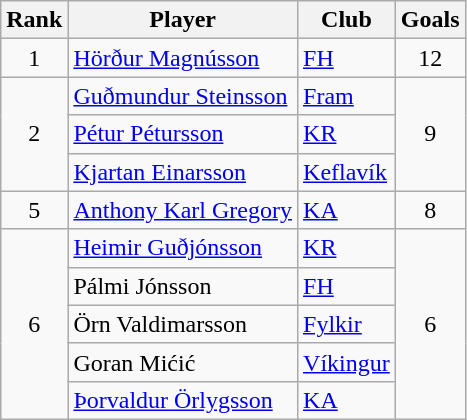<table class="wikitable" style="text-align:center;">
<tr>
<th>Rank</th>
<th>Player</th>
<th>Club</th>
<th>Goals</th>
</tr>
<tr>
<td>1</td>
<td align="left"> <a href='#'>Hörður Magnússon</a></td>
<td align="left"><a href='#'>FH</a></td>
<td>12</td>
</tr>
<tr>
<td rowspan=3>2</td>
<td align="left"> <a href='#'>Guðmundur Steinsson</a></td>
<td align="left"><a href='#'>Fram</a></td>
<td rowspan=3>9</td>
</tr>
<tr>
<td align="left"> <a href='#'>Pétur Pétursson</a></td>
<td align="left"><a href='#'>KR</a></td>
</tr>
<tr>
<td align="left"> <a href='#'>Kjartan Einarsson</a></td>
<td align="left"><a href='#'>Keflavík</a></td>
</tr>
<tr>
<td>5</td>
<td align="left"> <a href='#'>Anthony Karl Gregory</a></td>
<td align="left"><a href='#'>KA</a></td>
<td>8</td>
</tr>
<tr>
<td rowspan=5>6</td>
<td align="left"> <a href='#'>Heimir Guðjónsson</a></td>
<td align="left"><a href='#'>KR</a></td>
<td rowspan=5>6</td>
</tr>
<tr>
<td align="left"> Pálmi Jónsson</td>
<td align="left"><a href='#'>FH</a></td>
</tr>
<tr>
<td align="left"> Örn Valdimarsson</td>
<td align="left"><a href='#'>Fylkir</a></td>
</tr>
<tr>
<td align="left"> Goran Mićić</td>
<td align="left"><a href='#'>Víkingur</a></td>
</tr>
<tr>
<td align="left"> <a href='#'>Þorvaldur Örlygsson</a></td>
<td align="left"><a href='#'>KA</a></td>
</tr>
</table>
